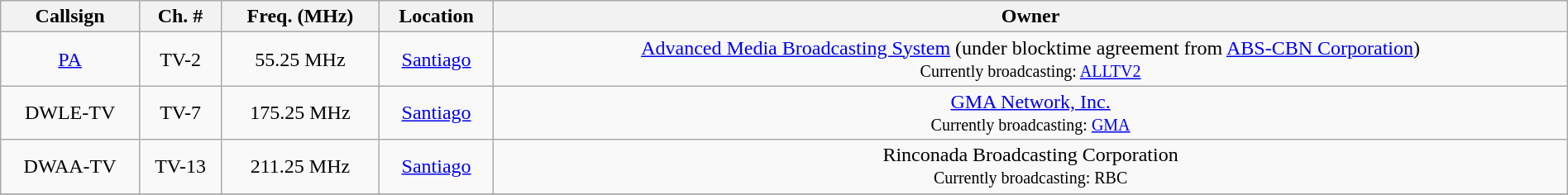<table class="wikitable" style="width:100%; text-align:center;">
<tr>
<th>Callsign</th>
<th>Ch. #</th>
<th>Freq. (MHz)</th>
<th>Location</th>
<th>Owner</th>
</tr>
<tr>
<td><a href='#'>PA</a></td>
<td>TV-2</td>
<td>55.25 MHz</td>
<td><a href='#'>Santiago</a></td>
<td><a href='#'>Advanced Media Broadcasting System</a> (under blocktime agreement from <a href='#'>ABS-CBN Corporation</a>)<br><small>Currently broadcasting: <a href='#'>ALLTV2</a></small></td>
</tr>
<tr>
<td>DWLE-TV</td>
<td>TV-7</td>
<td>175.25 MHz</td>
<td><a href='#'>Santiago</a></td>
<td><a href='#'>GMA Network, Inc.</a><br><small>Currently broadcasting: <a href='#'>GMA</a></small></td>
</tr>
<tr>
<td>DWAA-TV</td>
<td>TV-13</td>
<td>211.25 MHz</td>
<td><a href='#'>Santiago</a></td>
<td>Rinconada Broadcasting Corporation<br><small>Currently broadcasting: RBC</small></td>
</tr>
<tr>
</tr>
</table>
